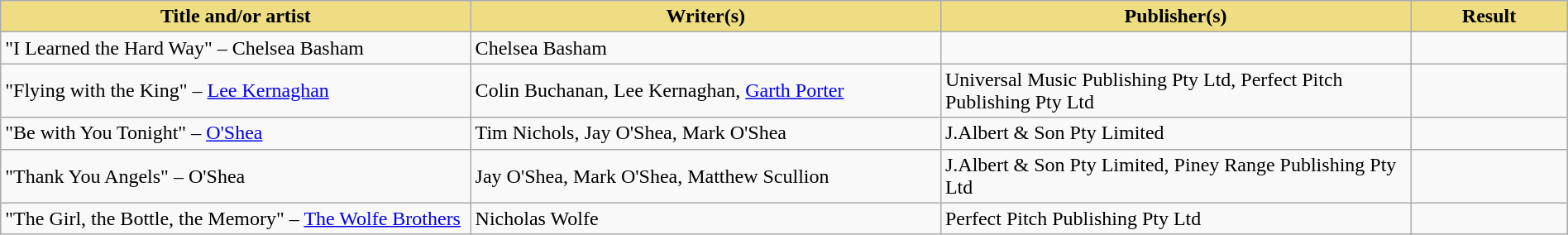<table class="wikitable" width=100%>
<tr>
<th style="width:30%;background:#EEDD82;">Title and/or artist</th>
<th style="width:30%;background:#EEDD82;">Writer(s)</th>
<th style="width:30%;background:#EEDD82;">Publisher(s)</th>
<th style="width:10%;background:#EEDD82;">Result</th>
</tr>
<tr>
<td>"I Learned the Hard Way" – Chelsea Basham</td>
<td>Chelsea Basham</td>
<td></td>
<td></td>
</tr>
<tr>
<td>"Flying with the King" – <a href='#'>Lee Kernaghan</a></td>
<td>Colin Buchanan, Lee Kernaghan, <a href='#'>Garth Porter</a></td>
<td>Universal Music Publishing Pty Ltd, Perfect Pitch Publishing Pty Ltd</td>
<td></td>
</tr>
<tr>
<td>"Be with You Tonight" – <a href='#'>O'Shea</a></td>
<td>Tim Nichols, Jay O'Shea, Mark O'Shea</td>
<td>J.Albert & Son Pty Limited</td>
<td></td>
</tr>
<tr>
<td>"Thank You Angels" – O'Shea</td>
<td>Jay O'Shea, Mark O'Shea, Matthew Scullion</td>
<td>J.Albert & Son Pty Limited, Piney Range Publishing Pty Ltd</td>
<td></td>
</tr>
<tr>
<td>"The Girl, the Bottle, the Memory" – <a href='#'>The Wolfe Brothers</a></td>
<td>Nicholas Wolfe</td>
<td>Perfect Pitch Publishing Pty Ltd</td>
<td></td>
</tr>
</table>
